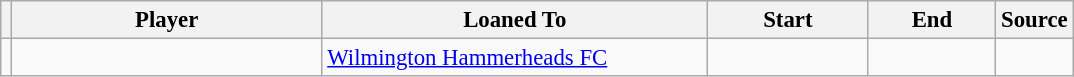<table class="wikitable plainrowheaders sortable" style="font-size:95%">
<tr>
<th></th>
<th scope="col" style="width:200px;"><strong>Player</strong></th>
<th scope="col" style="width:250px;"><strong>Loaned To</strong></th>
<th scope="col" style="width:100px;"><strong>Start</strong></th>
<th scope="col" style="width:78px;"><strong>End</strong></th>
<th><strong>Source</strong></th>
</tr>
<tr>
<td align=center></td>
<td></td>
<td> <a href='#'>Wilmington Hammerheads FC</a></td>
<td align=center></td>
<td align=center></td>
<td align=center></td>
</tr>
</table>
